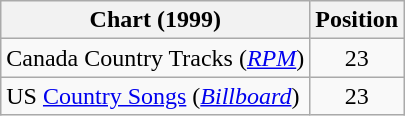<table class="wikitable sortable">
<tr>
<th scope="col">Chart (1999)</th>
<th scope="col">Position</th>
</tr>
<tr>
<td>Canada Country Tracks (<em><a href='#'>RPM</a></em>)</td>
<td align="center">23</td>
</tr>
<tr>
<td>US <a href='#'>Country Songs</a> (<em><a href='#'>Billboard</a></em>)</td>
<td align="center">23</td>
</tr>
</table>
